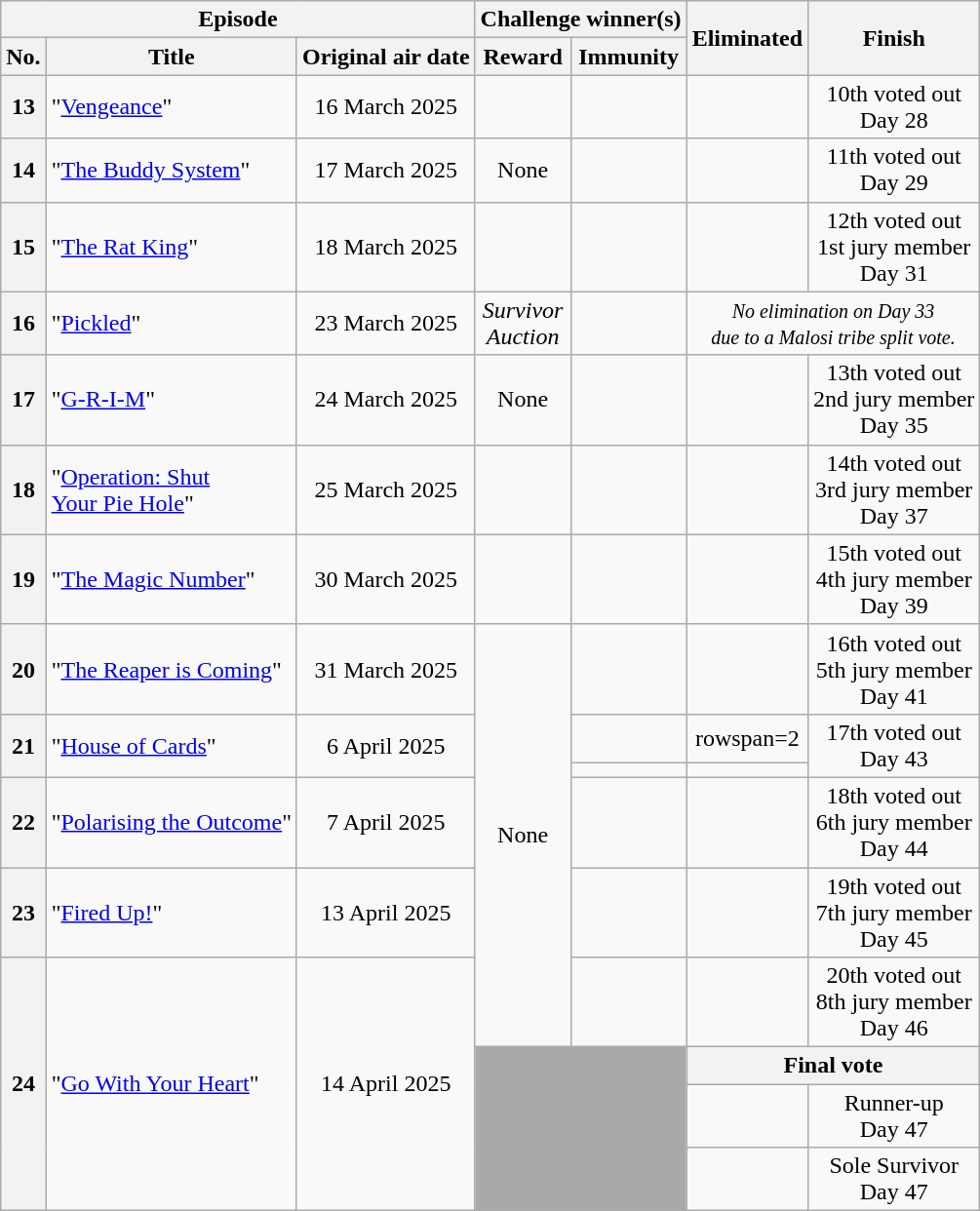<table class="wikitable nowrap" style="text-align:center; font-size:100%">
<tr>
<th colspan="3">Episode</th>
<th colspan="2">Challenge winner(s)</th>
<th rowspan="2">Eliminated</th>
<th rowspan="2">Finish</th>
</tr>
<tr>
<th>No.</th>
<th>Title</th>
<th>Original air date</th>
<th>Reward</th>
<th>Immunity</th>
</tr>
<tr>
<th>13</th>
<td style="text-align:left">"<a href='#'>Vengeance</a>"</td>
<td>16 March 2025</td>
<td></td>
<td></td>
<td></td>
<td>10th voted out<br>Day 28</td>
</tr>
<tr>
<th>14</th>
<td style="text-align:left">"<a href='#'>The Buddy System</a>"</td>
<td>17 March 2025</td>
<td>None</td>
<td></td>
<td></td>
<td>11th voted out<br>Day 29</td>
</tr>
<tr>
<th>15</th>
<td style="text-align:left">"<a href='#'>The Rat King</a>"</td>
<td>18 March 2025</td>
<td></td>
<td></td>
<td></td>
<td>12th voted out<br>1st jury member<br>Day 31</td>
</tr>
<tr>
<th>16</th>
<td style="text-align:left">"<a href='#'>Pickled</a>"</td>
<td>23 March 2025</td>
<td><em>Survivor<br>Auction</em></td>
<td></td>
<td colspan="2"><em><small>No elimination on Day 33<br>due to a Malosi tribe split vote.</small></em></td>
</tr>
<tr>
<th>17</th>
<td style="text-align:left">"<a href='#'>G-R-I-M</a>"</td>
<td>24 March 2025</td>
<td>None</td>
<td></td>
<td></td>
<td>13th voted out<br>2nd jury member<br>Day 35</td>
</tr>
<tr>
<th>18</th>
<td style="text-align:left">"<a href='#'>Operation: Shut<br>Your Pie Hole</a>"</td>
<td>25 March 2025</td>
<td></td>
<td></td>
<td></td>
<td>14th voted out<br>3rd jury member<br> Day 37</td>
</tr>
<tr>
<th>19</th>
<td style="text-align:left">"<a href='#'>The Magic Number</a>"</td>
<td>30 March 2025</td>
<td></td>
<td></td>
<td></td>
<td>15th voted out<br>4th jury member<br> Day 39</td>
</tr>
<tr>
<th>20</th>
<td style="text-align:left">"<a href='#'>The Reaper is Coming</a>"</td>
<td>31 March 2025</td>
<td rowspan=6>None</td>
<td></td>
<td></td>
<td>16th voted out<br>5th jury member<br> Day 41</td>
</tr>
<tr>
<th rowspan=2>21</th>
<td rowspan=2 style="text-align:left">"<a href='#'>House of Cards</a>"</td>
<td rowspan=2>6 April 2025</td>
<td></td>
<td>rowspan=2 </td>
<td rowspan=2>17th voted out<br> Day 43</td>
</tr>
<tr>
<td> </td>
</tr>
<tr>
<th>22</th>
<td style="text-align:left">"<a href='#'>Polarising the Outcome</a>"</td>
<td>7 April 2025</td>
<td></td>
<td></td>
<td>18th voted out<br>6th jury member<br> Day 44</td>
</tr>
<tr>
<th>23</th>
<td style="text-align:left">"<a href='#'>Fired Up!</a>"</td>
<td>13 April 2025</td>
<td></td>
<td></td>
<td>19th voted out<br>7th jury member<br> Day 45</td>
</tr>
<tr>
<th rowspan="4">24</th>
<td rowspan="4" style="text-align:left">"<a href='#'>Go With Your Heart</a>"</td>
<td rowspan="4">14 April 2025</td>
<td></td>
<td></td>
<td>20th voted out<br>8th jury member<br> Day 46</td>
</tr>
<tr>
<td rowspan="3" colspan="2" bgcolor="darkgray"></td>
<th colspan="2">Final vote</th>
</tr>
<tr>
<td></td>
<td>Runner-up<br>Day 47</td>
</tr>
<tr>
<td></td>
<td>Sole Survivor<br>Day 47</td>
</tr>
</table>
